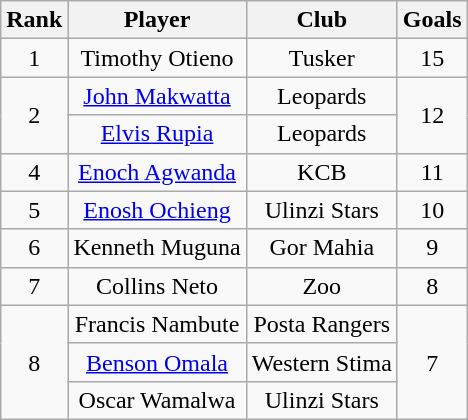<table class="wikitable" style="text-align:center;">
<tr>
<th>Rank</th>
<th>Player</th>
<th>Club</th>
<th>Goals</th>
</tr>
<tr>
<td>1</td>
<td> Timothy Otieno</td>
<td>Tusker</td>
<td>15</td>
</tr>
<tr>
<td rowspan=2>2</td>
<td> <a href='#'>John Makwatta</a></td>
<td>Leopards</td>
<td rowspan=2>12</td>
</tr>
<tr>
<td> <a href='#'>Elvis Rupia</a></td>
<td>Leopards</td>
</tr>
<tr>
<td>4</td>
<td> <a href='#'>Enoch Agwanda</a></td>
<td>KCB</td>
<td>11</td>
</tr>
<tr>
<td>5</td>
<td> <a href='#'>Enosh Ochieng</a></td>
<td>Ulinzi Stars</td>
<td>10</td>
</tr>
<tr>
<td>6</td>
<td> Kenneth Muguna</td>
<td>Gor Mahia</td>
<td>9</td>
</tr>
<tr>
<td>7</td>
<td> Collins Neto</td>
<td>Zoo</td>
<td>8</td>
</tr>
<tr>
<td rowspan=3>8</td>
<td> Francis Nambute</td>
<td>Posta Rangers</td>
<td rowspan=3>7</td>
</tr>
<tr>
<td> <a href='#'>Benson Omala</a></td>
<td>Western Stima</td>
</tr>
<tr>
<td> Oscar Wamalwa</td>
<td>Ulinzi Stars</td>
</tr>
</table>
